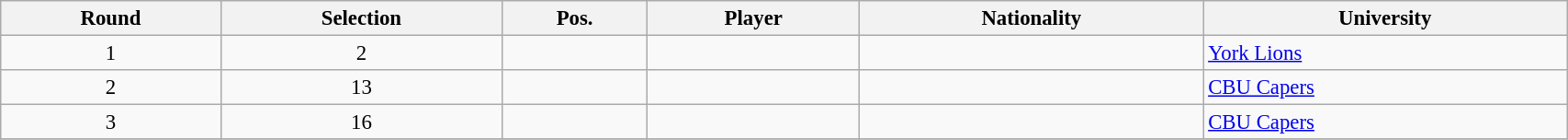<table class="wikitable sortable" style="width:90%; font-size:95%;">
<tr>
<th>Round</th>
<th>Selection</th>
<th>Pos.</th>
<th>Player</th>
<th>Nationality</th>
<th>University</th>
</tr>
<tr>
<td align=center>1</td>
<td align=center>2</td>
<td align=center></td>
<td></td>
<td></td>
<td><a href='#'>York Lions</a></td>
</tr>
<tr>
<td align=center>2</td>
<td align=center>13</td>
<td align=center></td>
<td></td>
<td></td>
<td><a href='#'>CBU Capers</a></td>
</tr>
<tr>
<td align=center>3</td>
<td align=center>16</td>
<td align=center></td>
<td></td>
<td></td>
<td><a href='#'>CBU Capers</a></td>
</tr>
<tr>
</tr>
</table>
